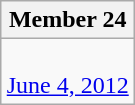<table class=wikitable align=right>
<tr>
<th>Member 24</th>
</tr>
<tr>
<td><br><a href='#'>June 4, 2012</a></td>
</tr>
</table>
